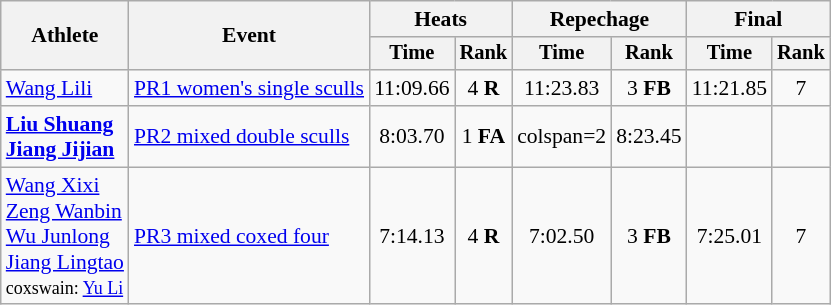<table class="wikitable" style="font-size:90%">
<tr>
<th rowspan=2>Athlete</th>
<th rowspan=2>Event</th>
<th colspan=2>Heats</th>
<th colspan=2>Repechage</th>
<th colspan=2>Final</th>
</tr>
<tr style="font-size:95%">
<th>Time</th>
<th>Rank</th>
<th>Time</th>
<th>Rank</th>
<th>Time</th>
<th>Rank</th>
</tr>
<tr align=center>
<td align=left><a href='#'>Wang Lili</a></td>
<td align=left><a href='#'>PR1 women's single sculls</a></td>
<td>11:09.66</td>
<td>4 <strong>R</strong></td>
<td>11:23.83</td>
<td>3 <strong>FB</strong></td>
<td>11:21.85</td>
<td>7</td>
</tr>
<tr align=center>
<td align=left><strong><a href='#'>Liu Shuang</a></strong><br><strong><a href='#'>Jiang Jijian</a></strong></td>
<td align=left><a href='#'>PR2 mixed double sculls</a></td>
<td>8:03.70</td>
<td>1 <strong>FA</strong></td>
<td>colspan=2 </td>
<td>8:23.45</td>
<td></td>
</tr>
<tr align=center>
<td align=left><a href='#'>Wang Xixi</a><br><a href='#'>Zeng Wanbin</a><br><a href='#'>Wu Junlong</a><br><a href='#'>Jiang Lingtao</a><br><small>coxswain: <a href='#'>Yu Li</a></small></td>
<td align=left><a href='#'>PR3 mixed coxed four</a></td>
<td>7:14.13</td>
<td>4 <strong>R</strong></td>
<td>7:02.50</td>
<td>3 <strong>FB</strong></td>
<td>7:25.01</td>
<td>7</td>
</tr>
</table>
